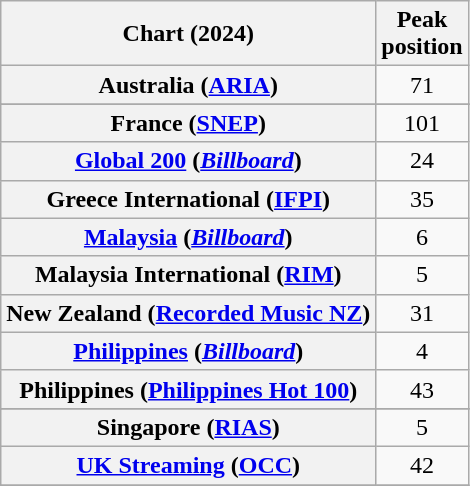<table class="wikitable sortable plainrowheaders" style="text-align:center">
<tr>
<th scope="col">Chart (2024)</th>
<th scope="col">Peak<br>position</th>
</tr>
<tr>
<th scope="row">Australia (<a href='#'>ARIA</a>)</th>
<td>71</td>
</tr>
<tr>
</tr>
<tr>
<th scope="row">France (<a href='#'>SNEP</a>)</th>
<td>101</td>
</tr>
<tr>
<th scope="row"><a href='#'>Global 200</a> (<em><a href='#'>Billboard</a></em>)</th>
<td>24</td>
</tr>
<tr>
<th scope="row">Greece International (<a href='#'>IFPI</a>)</th>
<td>35</td>
</tr>
<tr>
<th scope="row"><a href='#'>Malaysia</a> (<em><a href='#'>Billboard</a></em>)</th>
<td>6</td>
</tr>
<tr>
<th scope="row">Malaysia International (<a href='#'>RIM</a>)</th>
<td>5</td>
</tr>
<tr>
<th scope="row">New Zealand (<a href='#'>Recorded Music NZ</a>)</th>
<td>31</td>
</tr>
<tr>
<th scope="row"><a href='#'>Philippines</a> (<em><a href='#'>Billboard</a></em>)</th>
<td>4</td>
</tr>
<tr>
<th scope="row">Philippines (<a href='#'>Philippines Hot 100</a>)</th>
<td>43</td>
</tr>
<tr>
</tr>
<tr>
<th scope="row">Singapore (<a href='#'>RIAS</a>)</th>
<td>5</td>
</tr>
<tr>
<th scope="row"><a href='#'>UK Streaming</a> (<a href='#'>OCC</a>)</th>
<td>42</td>
</tr>
<tr>
</tr>
</table>
